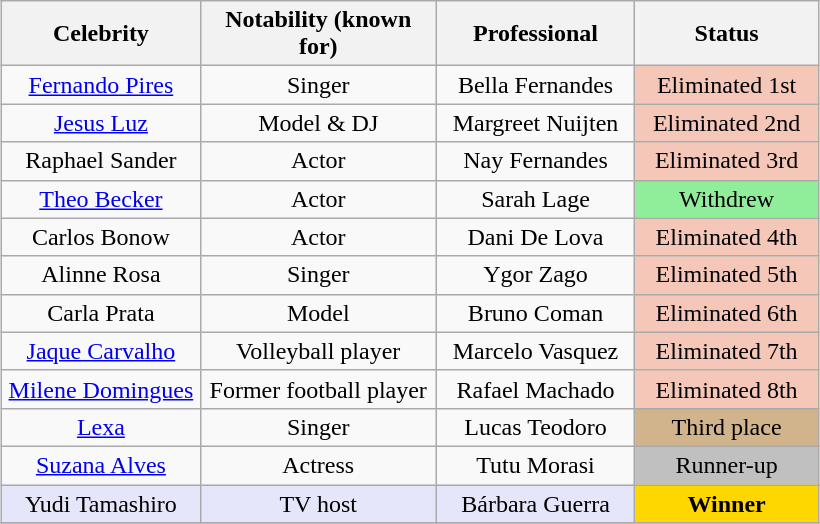<table class= "wikitable sortable" style="text-align: center; margin:1em auto;">
<tr>
<th width=125>Celebrity</th>
<th width=150>Notability (known for)</th>
<th width=125>Professional</th>
<th width=115>Status</th>
</tr>
<tr>
<td><a href='#'>Fernando Pires</a></td>
<td>Singer</td>
<td>Bella Fernandes</td>
<td bgcolor="F4C7B8">Eliminated 1st <br> </td>
</tr>
<tr>
<td><a href='#'>Jesus Luz</a></td>
<td>Model & DJ</td>
<td>Margreet Nuijten</td>
<td bgcolor="F4C7B8">Eliminated 2nd <br> </td>
</tr>
<tr>
<td>Raphael Sander</td>
<td>Actor</td>
<td>Nay Fernandes</td>
<td bgcolor="F4C7B8">Eliminated 3rd <br> </td>
</tr>
<tr>
<td><a href='#'>Theo Becker</a></td>
<td>Actor</td>
<td>Sarah Lage</td>
<td bgcolor="90EE9B">Withdrew <br> </td>
</tr>
<tr>
<td>Carlos Bonow</td>
<td>Actor</td>
<td>Dani De Lova</td>
<td bgcolor="F4C7B8">Eliminated 4th <br> </td>
</tr>
<tr>
<td>Alinne Rosa</td>
<td>Singer</td>
<td>Ygor Zago</td>
<td bgcolor="F4C7B8">Eliminated 5th <br> </td>
</tr>
<tr>
<td>Carla Prata</td>
<td>Model</td>
<td>Bruno Coman</td>
<td bgcolor="F4C7B8">Eliminated 6th <br> </td>
</tr>
<tr>
<td><a href='#'>Jaque Carvalho</a></td>
<td>Volleyball player</td>
<td>Marcelo Vasquez</td>
<td bgcolor="F4C7B8">Eliminated 7th <br> </td>
</tr>
<tr>
<td><a href='#'>Milene Domingues</a></td>
<td>Former football player</td>
<td>Rafael Machado</td>
<td bgcolor="F4C7B8">Eliminated 8th <br> </td>
</tr>
<tr>
<td><a href='#'>Lexa</a></td>
<td>Singer</td>
<td>Lucas Teodoro</td>
<td bgcolor="D2B48C">Third place <br> </td>
</tr>
<tr>
<td><a href='#'>Suzana Alves</a></td>
<td>Actress</td>
<td>Tutu Morasi</td>
<td bgcolor="C0C0C0">Runner-up <br> </td>
</tr>
<tr>
<td bgcolor="E6E6FA">Yudi Tamashiro</td>
<td bgcolor="E6E6FA">TV host</td>
<td bgcolor="E6E6FA">Bárbara Guerra</td>
<td bgcolor="FFD700"><strong>Winner</strong> <br> </td>
</tr>
<tr>
</tr>
</table>
